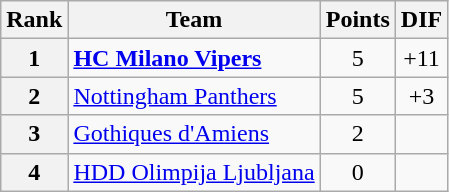<table class="wikitable" style="text-align: center;">
<tr>
<th>Rank</th>
<th>Team</th>
<th>Points</th>
<th>DIF</th>
</tr>
<tr>
<th>1</th>
<td style="text-align: left;"> <strong><a href='#'>HC Milano Vipers</a></strong></td>
<td>5</td>
<td>+11</td>
</tr>
<tr>
<th>2</th>
<td style="text-align: left;"> <a href='#'>Nottingham Panthers</a></td>
<td>5</td>
<td>+3</td>
</tr>
<tr>
<th>3</th>
<td style="text-align: left;"> <a href='#'>Gothiques d'Amiens</a></td>
<td>2</td>
<td></td>
</tr>
<tr>
<th>4</th>
<td style="text-align: left;"> <a href='#'>HDD Olimpija Ljubljana</a></td>
<td>0</td>
<td></td>
</tr>
</table>
